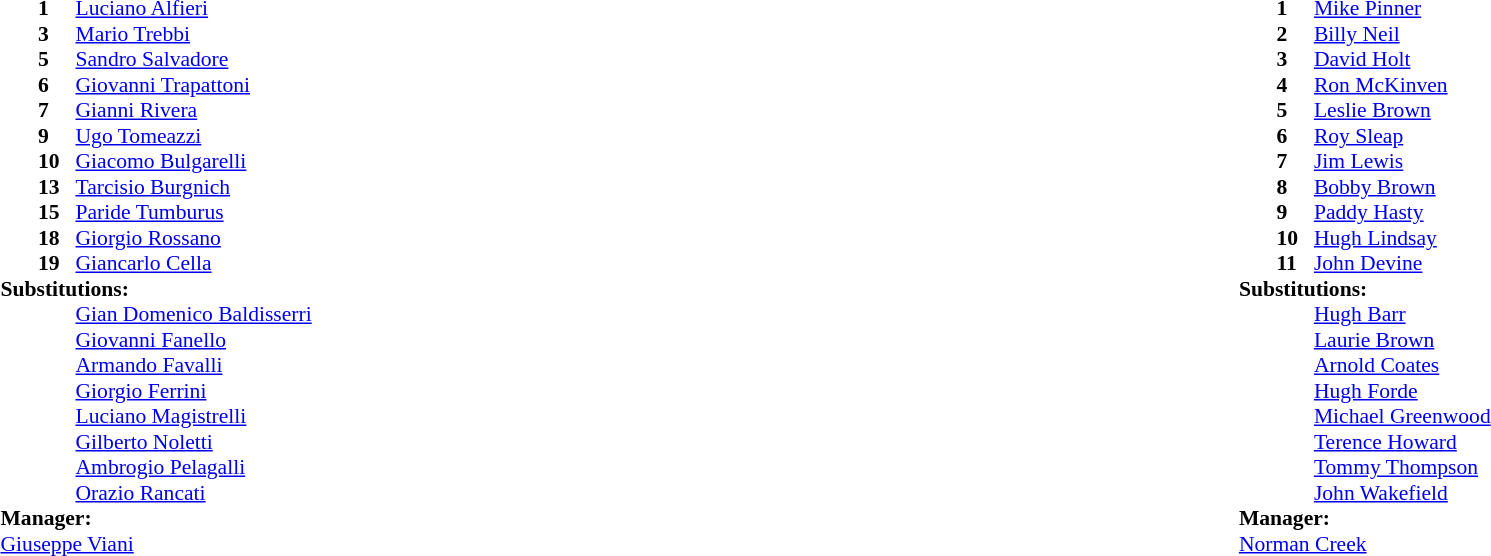<table width="100%">
<tr>
<td valign="top" width="40%"><br><table style="font-size:90%" cellspacing="0" cellpadding="0">
<tr>
<th width=25></th>
<th width=25></th>
</tr>
<tr>
<td></td>
<td><strong>1</strong></td>
<td><a href='#'>Luciano Alfieri</a></td>
</tr>
<tr>
<td></td>
<td><strong>3</strong></td>
<td><a href='#'>Mario Trebbi</a></td>
</tr>
<tr>
<td></td>
<td><strong>5</strong></td>
<td><a href='#'>Sandro Salvadore</a></td>
</tr>
<tr>
<td></td>
<td><strong>6</strong></td>
<td><a href='#'>Giovanni Trapattoni</a></td>
</tr>
<tr>
<td></td>
<td><strong>7</strong></td>
<td><a href='#'>Gianni Rivera</a></td>
</tr>
<tr>
<td></td>
<td><strong>9</strong></td>
<td><a href='#'>Ugo Tomeazzi</a></td>
</tr>
<tr>
<td></td>
<td><strong>10</strong></td>
<td><a href='#'>Giacomo Bulgarelli</a></td>
</tr>
<tr>
<td></td>
<td><strong>13</strong></td>
<td><a href='#'>Tarcisio Burgnich</a></td>
</tr>
<tr>
<td></td>
<td><strong>15</strong></td>
<td><a href='#'>Paride Tumburus</a></td>
</tr>
<tr>
<td></td>
<td><strong>18</strong></td>
<td><a href='#'>Giorgio Rossano</a></td>
</tr>
<tr>
<td></td>
<td><strong>19</strong></td>
<td><a href='#'>Giancarlo Cella</a></td>
</tr>
<tr>
<td colspan=3><strong>Substitutions:</strong></td>
</tr>
<tr>
<td></td>
<td></td>
<td><a href='#'>Gian Domenico Baldisserri</a></td>
</tr>
<tr>
<td></td>
<td></td>
<td><a href='#'>Giovanni Fanello</a></td>
</tr>
<tr>
<td></td>
<td></td>
<td><a href='#'>Armando Favalli</a></td>
</tr>
<tr>
<td></td>
<td></td>
<td><a href='#'>Giorgio Ferrini</a></td>
</tr>
<tr>
<td></td>
<td></td>
<td><a href='#'>Luciano Magistrelli</a></td>
</tr>
<tr>
<td></td>
<td></td>
<td><a href='#'>Gilberto Noletti</a></td>
</tr>
<tr>
<td></td>
<td></td>
<td><a href='#'>Ambrogio Pelagalli</a></td>
</tr>
<tr>
<td></td>
<td></td>
<td><a href='#'>Orazio Rancati</a></td>
</tr>
<tr>
<td colspan=3><strong>Manager:</strong></td>
</tr>
<tr>
<td colspan=3> <a href='#'>Giuseppe Viani</a></td>
</tr>
</table>
</td>
<td valign="top" width="50%"><br><table style="font-size:90%; margin:auto" cellspacing="0" cellpadding="0">
<tr>
<th width=25></th>
<th width=25></th>
</tr>
<tr>
<td></td>
<td><strong>1</strong></td>
<td><a href='#'>Mike Pinner</a></td>
</tr>
<tr>
<td></td>
<td><strong>2</strong></td>
<td><a href='#'>Billy Neil</a></td>
</tr>
<tr>
<td></td>
<td><strong>3</strong></td>
<td><a href='#'>David Holt</a></td>
</tr>
<tr>
<td></td>
<td><strong>4</strong></td>
<td><a href='#'>Ron McKinven</a></td>
</tr>
<tr>
<td></td>
<td><strong>5</strong></td>
<td><a href='#'>Leslie Brown</a></td>
</tr>
<tr>
<td></td>
<td><strong>6</strong></td>
<td><a href='#'>Roy Sleap</a></td>
</tr>
<tr>
<td></td>
<td><strong>7</strong></td>
<td><a href='#'>Jim Lewis</a></td>
</tr>
<tr>
<td></td>
<td><strong>8</strong></td>
<td><a href='#'>Bobby Brown</a></td>
</tr>
<tr>
<td></td>
<td><strong>9</strong></td>
<td><a href='#'>Paddy Hasty</a></td>
</tr>
<tr>
<td></td>
<td><strong>10</strong></td>
<td><a href='#'>Hugh Lindsay</a></td>
</tr>
<tr>
<td></td>
<td><strong>11</strong></td>
<td><a href='#'>John Devine</a></td>
</tr>
<tr>
<td colspan=3><strong>Substitutions:</strong></td>
</tr>
<tr>
<td></td>
<td></td>
<td><a href='#'>Hugh Barr</a></td>
</tr>
<tr>
<td></td>
<td></td>
<td><a href='#'>Laurie Brown</a></td>
</tr>
<tr>
<td></td>
<td></td>
<td><a href='#'>Arnold Coates</a></td>
</tr>
<tr>
<td></td>
<td></td>
<td><a href='#'>Hugh Forde</a></td>
</tr>
<tr>
<td></td>
<td></td>
<td><a href='#'>Michael Greenwood</a></td>
</tr>
<tr>
<td></td>
<td></td>
<td><a href='#'>Terence Howard</a></td>
</tr>
<tr>
<td></td>
<td></td>
<td><a href='#'>Tommy Thompson</a></td>
</tr>
<tr>
<td></td>
<td></td>
<td><a href='#'>John Wakefield</a></td>
</tr>
<tr>
<td colspan=3><strong>Manager:</strong></td>
</tr>
<tr>
<td colspan=3> <a href='#'>Norman Creek</a></td>
</tr>
</table>
</td>
</tr>
</table>
